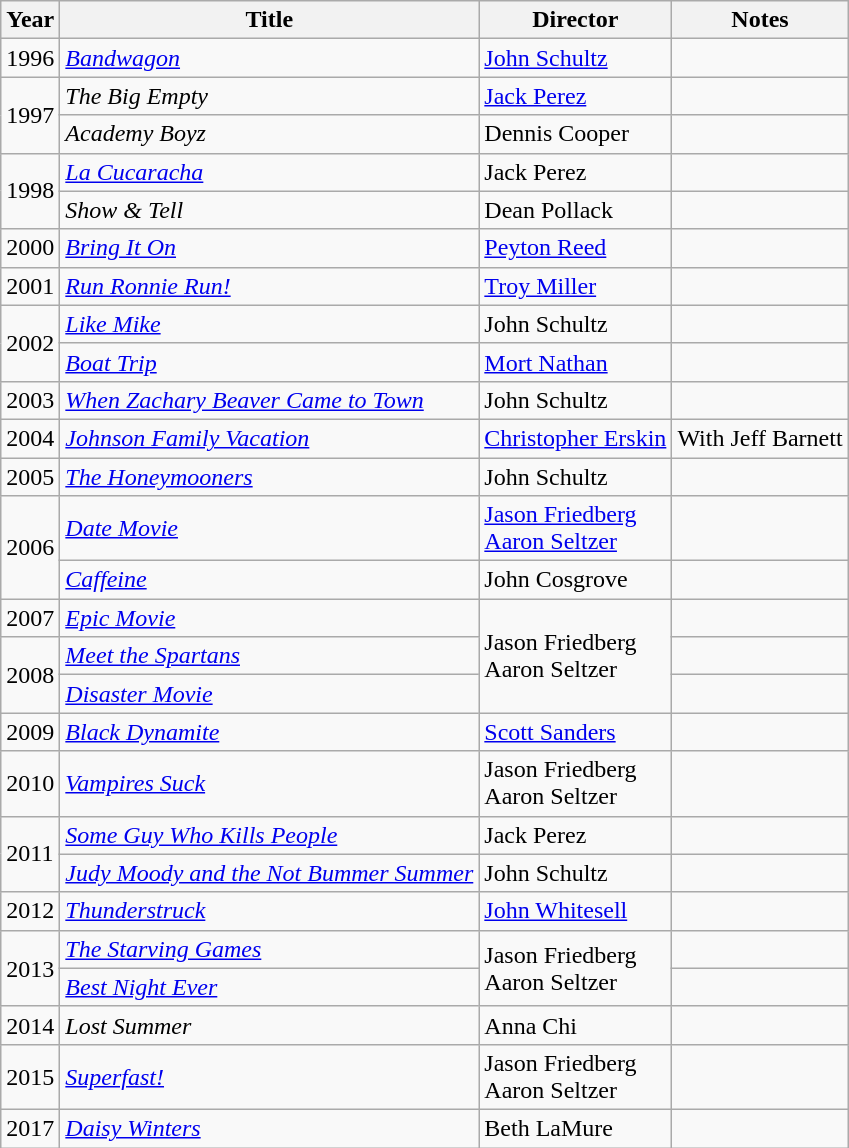<table class="wikitable">
<tr>
<th>Year</th>
<th>Title</th>
<th>Director</th>
<th>Notes</th>
</tr>
<tr>
<td>1996</td>
<td><em><a href='#'>Bandwagon</a></em></td>
<td><a href='#'>John Schultz</a></td>
<td></td>
</tr>
<tr>
<td rowspan=2>1997</td>
<td><em>The Big Empty</em></td>
<td><a href='#'>Jack Perez</a></td>
<td></td>
</tr>
<tr>
<td><em>Academy Boyz</em></td>
<td>Dennis Cooper</td>
<td></td>
</tr>
<tr>
<td rowspan=2>1998</td>
<td><em><a href='#'>La Cucaracha</a></em></td>
<td>Jack Perez</td>
<td></td>
</tr>
<tr>
<td><em>Show & Tell</em></td>
<td>Dean Pollack</td>
<td></td>
</tr>
<tr>
<td>2000</td>
<td><em><a href='#'>Bring It On</a></em></td>
<td><a href='#'>Peyton Reed</a></td>
<td></td>
</tr>
<tr>
<td>2001</td>
<td><em><a href='#'>Run Ronnie Run!</a></em></td>
<td><a href='#'>Troy Miller</a></td>
<td></td>
</tr>
<tr>
<td rowspan=2>2002</td>
<td><em><a href='#'>Like Mike</a></em></td>
<td>John Schultz</td>
<td></td>
</tr>
<tr>
<td><em><a href='#'>Boat Trip</a></em></td>
<td><a href='#'>Mort Nathan</a></td>
<td></td>
</tr>
<tr>
<td>2003</td>
<td><em><a href='#'>When Zachary Beaver Came to Town</a></em></td>
<td>John Schultz</td>
<td></td>
</tr>
<tr>
<td>2004</td>
<td><em><a href='#'>Johnson Family Vacation</a></em></td>
<td><a href='#'>Christopher Erskin</a></td>
<td>With Jeff Barnett</td>
</tr>
<tr>
<td>2005</td>
<td><em><a href='#'>The Honeymooners</a></em></td>
<td>John Schultz</td>
<td></td>
</tr>
<tr>
<td rowspan=2>2006</td>
<td><em><a href='#'>Date Movie</a></em></td>
<td><a href='#'>Jason Friedberg<br>Aaron Seltzer</a></td>
<td></td>
</tr>
<tr>
<td><em><a href='#'>Caffeine</a></em></td>
<td>John Cosgrove</td>
<td></td>
</tr>
<tr>
<td>2007</td>
<td><em><a href='#'>Epic Movie</a></em></td>
<td rowspan=3>Jason Friedberg<br>Aaron Seltzer</td>
<td></td>
</tr>
<tr>
<td rowspan=2>2008</td>
<td><em><a href='#'>Meet the Spartans</a></em></td>
<td></td>
</tr>
<tr>
<td><em><a href='#'>Disaster Movie</a></em></td>
<td></td>
</tr>
<tr>
<td>2009</td>
<td><em><a href='#'>Black Dynamite</a></em></td>
<td><a href='#'>Scott Sanders</a></td>
<td></td>
</tr>
<tr>
<td>2010</td>
<td><em><a href='#'>Vampires Suck</a></em></td>
<td>Jason Friedberg<br>Aaron Seltzer</td>
<td></td>
</tr>
<tr>
<td rowspan=2>2011</td>
<td><em><a href='#'>Some Guy Who Kills People</a></em></td>
<td>Jack Perez</td>
<td></td>
</tr>
<tr>
<td><em><a href='#'>Judy Moody and the Not Bummer Summer</a></em></td>
<td>John Schultz</td>
<td></td>
</tr>
<tr>
<td>2012</td>
<td><em><a href='#'>Thunderstruck</a></em></td>
<td><a href='#'>John Whitesell</a></td>
<td></td>
</tr>
<tr>
<td rowspan=2>2013</td>
<td><em><a href='#'>The Starving Games</a></em></td>
<td rowspan=2>Jason Friedberg<br>Aaron Seltzer</td>
<td></td>
</tr>
<tr>
<td><em><a href='#'>Best Night Ever</a></em></td>
<td></td>
</tr>
<tr>
<td>2014</td>
<td><em>Lost Summer</em></td>
<td>Anna Chi</td>
<td></td>
</tr>
<tr>
<td>2015</td>
<td><em><a href='#'>Superfast!</a></em></td>
<td>Jason Friedberg<br>Aaron Seltzer</td>
<td></td>
</tr>
<tr>
<td>2017</td>
<td><em><a href='#'>Daisy Winters</a></em></td>
<td>Beth LaMure</td>
<td></td>
</tr>
</table>
